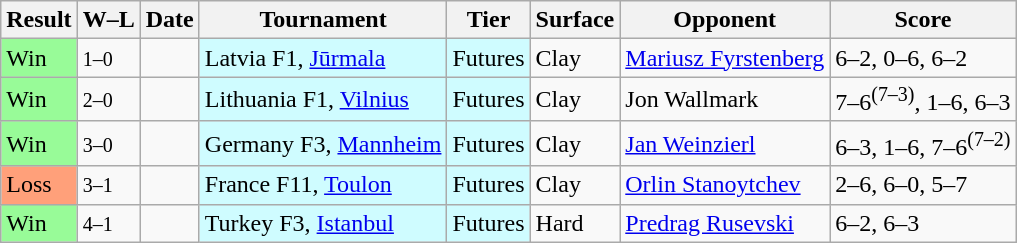<table class="sortable wikitable">
<tr>
<th>Result</th>
<th class="unsortable">W–L</th>
<th>Date</th>
<th>Tournament</th>
<th>Tier</th>
<th>Surface</th>
<th>Opponent</th>
<th class="unsortable">Score</th>
</tr>
<tr>
<td bgcolor=#98fb98>Win</td>
<td><small>1–0</small></td>
<td></td>
<td style="background:#cffcff;">Latvia F1, <a href='#'>Jūrmala</a></td>
<td style="background:#cffcff;">Futures</td>
<td>Clay</td>
<td> <a href='#'>Mariusz Fyrstenberg</a></td>
<td>6–2, 0–6, 6–2</td>
</tr>
<tr>
<td bgcolor=#98fb98>Win</td>
<td><small>2–0</small></td>
<td></td>
<td style="background:#cffcff;">Lithuania F1, <a href='#'>Vilnius</a></td>
<td style="background:#cffcff;">Futures</td>
<td>Clay</td>
<td> Jon Wallmark</td>
<td>7–6<sup>(7–3)</sup>, 1–6, 6–3</td>
</tr>
<tr>
<td bgcolor=#98fb98>Win</td>
<td><small>3–0</small></td>
<td></td>
<td style="background:#cffcff;">Germany F3, <a href='#'>Mannheim</a></td>
<td style="background:#cffcff;">Futures</td>
<td>Clay</td>
<td> <a href='#'>Jan Weinzierl</a></td>
<td>6–3, 1–6, 7–6<sup>(7–2)</sup></td>
</tr>
<tr>
<td bgcolor=#FFA07A>Loss</td>
<td><small>3–1</small></td>
<td></td>
<td style="background:#cffcff;">France F11, <a href='#'>Toulon</a></td>
<td style="background:#cffcff;">Futures</td>
<td>Clay</td>
<td> <a href='#'>Orlin Stanoytchev</a></td>
<td>2–6, 6–0, 5–7</td>
</tr>
<tr>
<td bgcolor=#98fb98>Win</td>
<td><small>4–1</small></td>
<td></td>
<td style="background:#cffcff;">Turkey F3, <a href='#'>Istanbul</a></td>
<td style="background:#cffcff;">Futures</td>
<td>Hard</td>
<td> <a href='#'>Predrag Rusevski</a></td>
<td>6–2, 6–3</td>
</tr>
</table>
